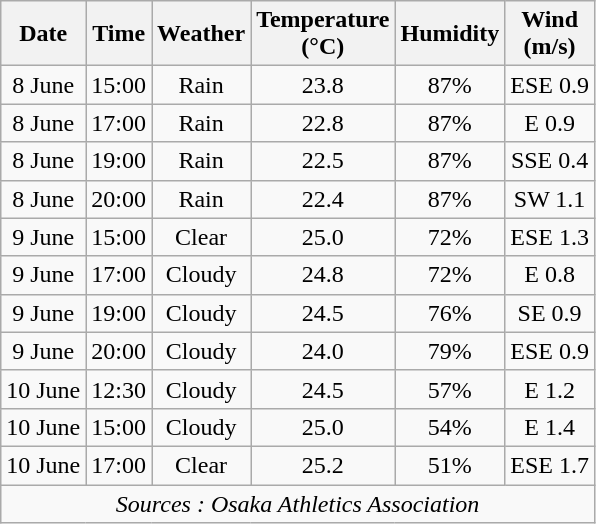<table class="wikitable" style="text-align:center">
<tr>
<th>Date</th>
<th>Time</th>
<th>Weather</th>
<th>Temperature<br>(°C)</th>
<th>Humidity</th>
<th>Wind<br>(m/s)</th>
</tr>
<tr>
<td>8 June</td>
<td>15:00</td>
<td>Rain</td>
<td>23.8</td>
<td>87%</td>
<td>ESE 0.9</td>
</tr>
<tr>
<td>8 June</td>
<td>17:00</td>
<td>Rain</td>
<td>22.8</td>
<td>87%</td>
<td>E 0.9</td>
</tr>
<tr>
<td>8 June</td>
<td>19:00</td>
<td>Rain</td>
<td>22.5</td>
<td>87%</td>
<td>SSE 0.4</td>
</tr>
<tr>
<td>8 June</td>
<td>20:00</td>
<td>Rain</td>
<td>22.4</td>
<td>87%</td>
<td>SW 1.1</td>
</tr>
<tr>
<td>9 June</td>
<td>15:00</td>
<td>Clear</td>
<td>25.0</td>
<td>72%</td>
<td>ESE 1.3</td>
</tr>
<tr>
<td>9 June</td>
<td>17:00</td>
<td>Cloudy</td>
<td>24.8</td>
<td>72%</td>
<td>E 0.8</td>
</tr>
<tr>
<td>9 June</td>
<td>19:00</td>
<td>Cloudy</td>
<td>24.5</td>
<td>76%</td>
<td>SE 0.9</td>
</tr>
<tr>
<td>9 June</td>
<td>20:00</td>
<td>Cloudy</td>
<td>24.0</td>
<td>79%</td>
<td>ESE 0.9</td>
</tr>
<tr>
<td>10 June</td>
<td>12:30</td>
<td>Cloudy</td>
<td>24.5</td>
<td>57%</td>
<td>E 1.2</td>
</tr>
<tr>
<td>10 June</td>
<td>15:00</td>
<td>Cloudy</td>
<td>25.0</td>
<td>54%</td>
<td>E 1.4</td>
</tr>
<tr>
<td>10 June</td>
<td>17:00</td>
<td>Clear</td>
<td>25.2</td>
<td>51%</td>
<td>ESE 1.7</td>
</tr>
<tr>
<td colspan="6"><em>Sources : Osaka Athletics Association</em></td>
</tr>
</table>
